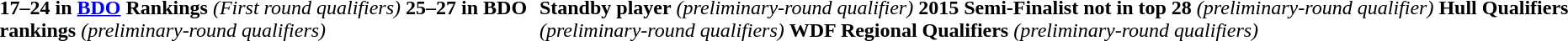<table>
<tr style="vertical-align: top;">
<td><br></td>
<td><br><strong>17–24 in <a href='#'>BDO</a> Rankings</strong> <em>(First round qualifiers)</em>

<strong>25–27 in BDO rankings</strong> <em>(preliminary-round qualifiers)</em>
</td>
<td><br><strong>Standby player</strong> <em>(preliminary-round qualifier)</em>

<strong>2015 Semi-Finalist not in top 28</strong> <em>(preliminary-round qualifier)</em>

<strong>Hull Qualifiers</strong> <em>(preliminary-round qualifiers)</em>

<strong>WDF Regional Qualifiers</strong> <em>(preliminary-round qualifiers)</em>
</td>
</tr>
</table>
